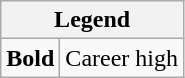<table class="wikitable mw-collapsible mw-collapsed">
<tr>
<th colspan="2">Legend</th>
</tr>
<tr>
<td><strong>Bold</strong></td>
<td>Career high</td>
</tr>
</table>
